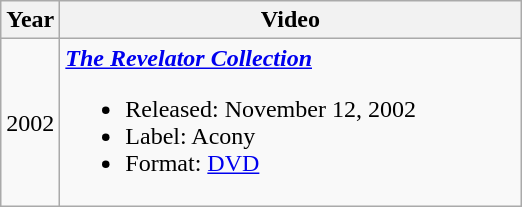<table class="wikitable">
<tr>
<th>Year</th>
<th width="300">Video</th>
</tr>
<tr>
<td>2002</td>
<td><strong><em><a href='#'>The Revelator Collection</a></em></strong><br><ul><li>Released: 	November 12, 2002</li><li>Label: Acony</li><li>Format: <a href='#'>DVD</a></li></ul></td>
</tr>
</table>
